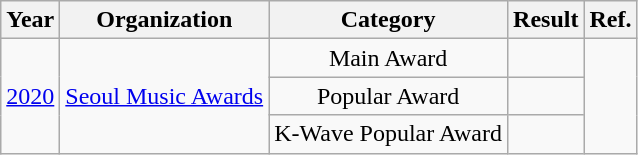<table class="wikitable" style="text-align:center">
<tr>
<th>Year</th>
<th>Organization</th>
<th>Category</th>
<th>Result</th>
<th>Ref.</th>
</tr>
<tr>
<td rowspan="3"><a href='#'>2020</a></td>
<td rowspan="3"><a href='#'>Seoul Music Awards</a></td>
<td>Main Award</td>
<td></td>
<td rowspan="3"></td>
</tr>
<tr>
<td>Popular Award</td>
<td></td>
</tr>
<tr>
<td>K-Wave Popular Award</td>
<td></td>
</tr>
</table>
